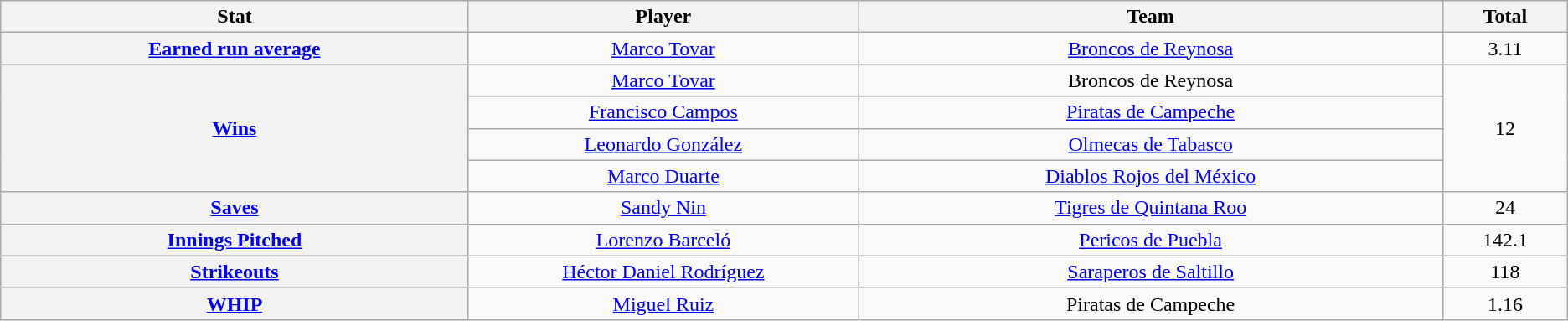<table class="wikitable" style="text-align:center;">
<tr>
<th scope="col" width="12%">Stat</th>
<th scope="col" width="10%">Player</th>
<th scope="col" width="15%">Team</th>
<th scope="col" width="3%">Total</th>
</tr>
<tr>
<th scope="row" style="text-align:center;"><a href='#'>Earned run average</a></th>
<td> <a href='#'>Marco Tovar</a></td>
<td><a href='#'>Broncos de Reynosa</a></td>
<td>3.11</td>
</tr>
<tr>
<th scope="row" style="text-align:center;" rowspan=4><a href='#'>Wins</a></th>
<td> <a href='#'>Marco Tovar</a></td>
<td>Broncos de Reynosa</td>
<td rowspan=4>12</td>
</tr>
<tr>
<td> <a href='#'>Francisco Campos</a></td>
<td><a href='#'>Piratas de Campeche</a></td>
</tr>
<tr>
<td> <a href='#'>Leonardo González</a></td>
<td><a href='#'>Olmecas de Tabasco</a></td>
</tr>
<tr>
<td> <a href='#'>Marco Duarte</a></td>
<td><a href='#'>Diablos Rojos del México</a></td>
</tr>
<tr>
<th scope="row" style="text-align:center;"><a href='#'>Saves</a></th>
<td> <a href='#'>Sandy Nin</a></td>
<td><a href='#'>Tigres de Quintana Roo</a></td>
<td>24</td>
</tr>
<tr>
<th scope="row" style="text-align:center;"><a href='#'>Innings Pitched</a></th>
<td> <a href='#'>Lorenzo Barceló</a></td>
<td><a href='#'>Pericos de Puebla</a></td>
<td>142.1</td>
</tr>
<tr>
<th scope="row" style="text-align:center;"><a href='#'>Strikeouts</a></th>
<td> <a href='#'>Héctor Daniel Rodríguez</a></td>
<td><a href='#'>Saraperos de Saltillo</a></td>
<td>118</td>
</tr>
<tr>
<th scope="row" style="text-align:center;"><a href='#'>WHIP</a></th>
<td> <a href='#'>Miguel Ruiz</a></td>
<td>Piratas de Campeche</td>
<td>1.16</td>
</tr>
</table>
